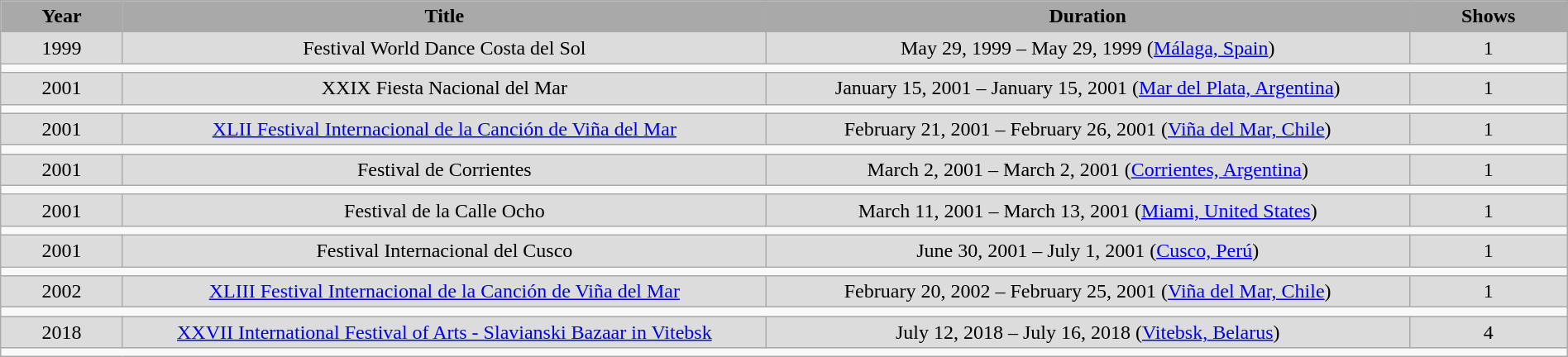<table class="wikitable" style="width:100%;">
<tr>
<th style="width:20px; background:darkGrey;">Year</th>
<th style="width:200px; background:darkGrey;">Title</th>
<th style="width:200px; background:darkGrey;">Duration</th>
<th style="width:20px; background:darkGrey;">Shows</th>
</tr>
<tr style="text-align:center; background:#dcdcdc;">
<td>1999</td>
<td style="background:#dcdcdc; text-align:center;">Festival World Dance Costa del Sol</td>
<td style="background:#dcdcdc; text-align:center;">May 29, 1999 – May 29, 1999 (<a href='#'>Málaga, Spain</a>)</td>
<td style="background:#dcdcdc; text-align:center;">1</td>
</tr>
<tr>
<td colspan="4"></td>
</tr>
<tr style="text-align:center; background:#dcdcdc;">
<td>2001</td>
<td style="background:#dcdcdc; text-align:center;">XXIX Fiesta Nacional del Mar</td>
<td style="background:#dcdcdc; text-align:center;">January 15, 2001 – January 15, 2001 (<a href='#'>Mar del Plata, Argentina</a>)</td>
<td style="background:#dcdcdc; text-align:center;">1</td>
</tr>
<tr>
<td colspan="4"></td>
</tr>
<tr style="text-align:center; background:#dcdcdc;">
<td>2001</td>
<td style="background:#dcdcdc; text-align:center;"><a href='#'>XLII Festival Internacional de la Canción de Viña del Mar</a></td>
<td style="background:#dcdcdc; text-align:center;">February 21, 2001 – February 26, 2001 (<a href='#'>Viña del Mar, Chile</a>)</td>
<td style="background:#dcdcdc; text-align:center;">1</td>
</tr>
<tr>
<td colspan="4"></td>
</tr>
<tr style="text-align:center; background:#dcdcdc;">
<td>2001</td>
<td style="background:#dcdcdc; text-align:center;">Festival de Corrientes</td>
<td style="background:#dcdcdc; text-align:center;">March 2, 2001 – March 2, 2001 (<a href='#'>Corrientes, Argentina</a>)</td>
<td style="background:#dcdcdc; text-align:center;">1</td>
</tr>
<tr>
<td colspan="4"></td>
</tr>
<tr style="text-align:center; background:#dcdcdc;">
<td>2001</td>
<td style="background:#dcdcdc; text-align:center;">Festival de la Calle Ocho</td>
<td style="background:#dcdcdc; text-align:center;">March 11, 2001 – March 13, 2001  (<a href='#'>Miami, United States</a>)</td>
<td style="background:#dcdcdc; text-align:center;">1</td>
</tr>
<tr>
<td colspan="4"></td>
</tr>
<tr style="text-align:center; background:#dcdcdc;">
<td>2001</td>
<td style="background:#dcdcdc; text-align:center;">Festival Internacional del Cusco</td>
<td style="background:#dcdcdc; text-align:center;">June 30, 2001 – July 1, 2001 (<a href='#'>Cusco, Perú</a>)</td>
<td style="background:#dcdcdc; text-align:center;">1</td>
</tr>
<tr>
<td colspan="4"></td>
</tr>
<tr style="text-align:center; background:#dcdcdc;">
<td>2002</td>
<td style="background:#dcdcdc; text-align:center;"><a href='#'>XLIII Festival Internacional de la Canción de Viña del Mar</a></td>
<td style="background:#dcdcdc; text-align:center;">February 20, 2002 – February 25, 2001  (<a href='#'>Viña del Mar, Chile</a>)</td>
<td style="background:#dcdcdc; text-align:center;">1</td>
</tr>
<tr>
<td colspan="4"></td>
</tr>
<tr style="text-align:center; background:#dcdcdc;">
<td>2018</td>
<td style="background:#dcdcdc; text-align:center;"><a href='#'>XXVII International Festival of Arts - Slavianski Bazaar in Vitebsk</a></td>
<td style="background:#dcdcdc; text-align:center;">July 12, 2018 – July 16, 2018 (<a href='#'>Vitebsk, Belarus</a>)</td>
<td style="background:#dcdcdc; text-align:center;">4</td>
</tr>
<tr>
<td colspan="4"></td>
</tr>
</table>
